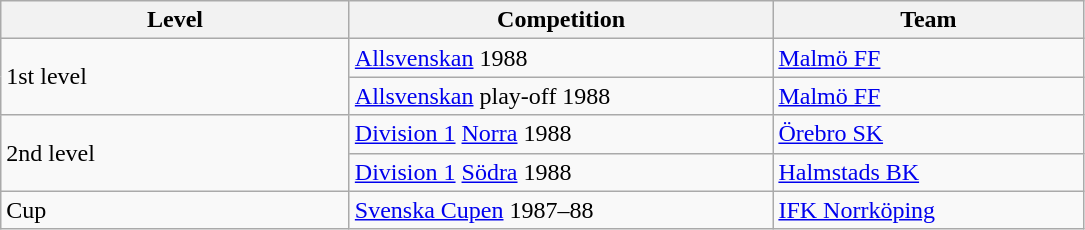<table class="wikitable" style="text-align: left">
<tr>
<th style="width: 225px;">Level</th>
<th style="width: 275px;">Competition</th>
<th style="width: 200px;">Team</th>
</tr>
<tr>
<td rowspan=2>1st level</td>
<td><a href='#'>Allsvenskan</a> 1988</td>
<td><a href='#'>Malmö FF</a></td>
</tr>
<tr>
<td><a href='#'>Allsvenskan</a> play-off 1988</td>
<td><a href='#'>Malmö FF</a></td>
</tr>
<tr>
<td rowspan=2>2nd level</td>
<td><a href='#'>Division 1</a> <a href='#'>Norra</a> 1988</td>
<td><a href='#'>Örebro SK</a></td>
</tr>
<tr>
<td><a href='#'>Division 1</a> <a href='#'>Södra</a> 1988</td>
<td><a href='#'>Halmstads BK</a></td>
</tr>
<tr>
<td>Cup</td>
<td><a href='#'>Svenska Cupen</a> 1987–88</td>
<td><a href='#'>IFK Norrköping</a></td>
</tr>
</table>
